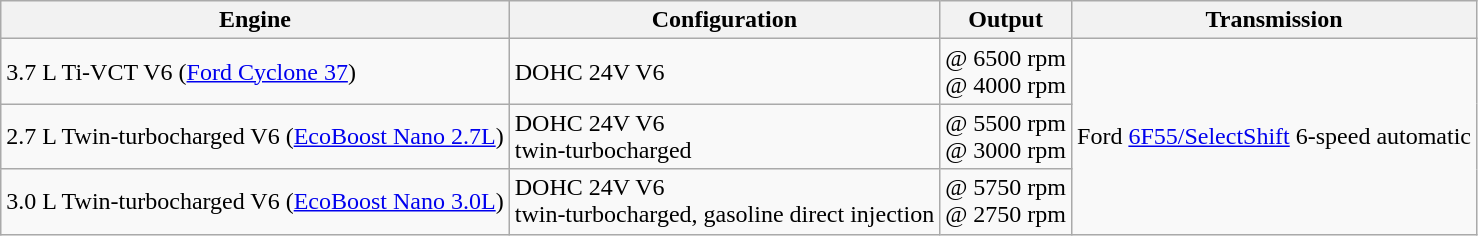<table class="wikitable">
<tr>
<th>Engine</th>
<th>Configuration</th>
<th>Output</th>
<th>Transmission</th>
</tr>
<tr>
<td>3.7 L Ti-VCT V6 (<a href='#'>Ford Cyclone 37</a>)</td>
<td> DOHC 24V V6</td>
<td> @ 6500 rpm<br> @ 4000 rpm</td>
<td rowspan="3">Ford <a href='#'>6F55/SelectShift</a> 6-speed automatic</td>
</tr>
<tr>
<td>2.7 L Twin-turbocharged V6 (<a href='#'>EcoBoost Nano 2.7L</a>)</td>
<td> DOHC 24V V6<br>twin-turbocharged</td>
<td> @ 5500 rpm<br> @ 3000 rpm</td>
</tr>
<tr>
<td>3.0 L Twin-turbocharged V6 (<a href='#'>EcoBoost Nano 3.0L</a>)</td>
<td> DOHC 24V V6<br>twin-turbocharged, gasoline direct injection</td>
<td> @ 5750 rpm<br> @ 2750 rpm</td>
</tr>
</table>
